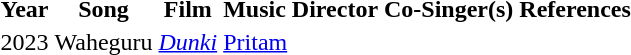<table class="wiki table">
<tr>
<th>Year</th>
<th>Song</th>
<th>Film</th>
<th>Music Director</th>
<th>Co-Singer(s)</th>
<th>References</th>
</tr>
<tr>
<td>2023</td>
<td>Waheguru</td>
<td><em><a href='#'>Dunki</a></em></td>
<td><a href='#'>Pritam</a></td>
<td></td>
<td></td>
</tr>
</table>
